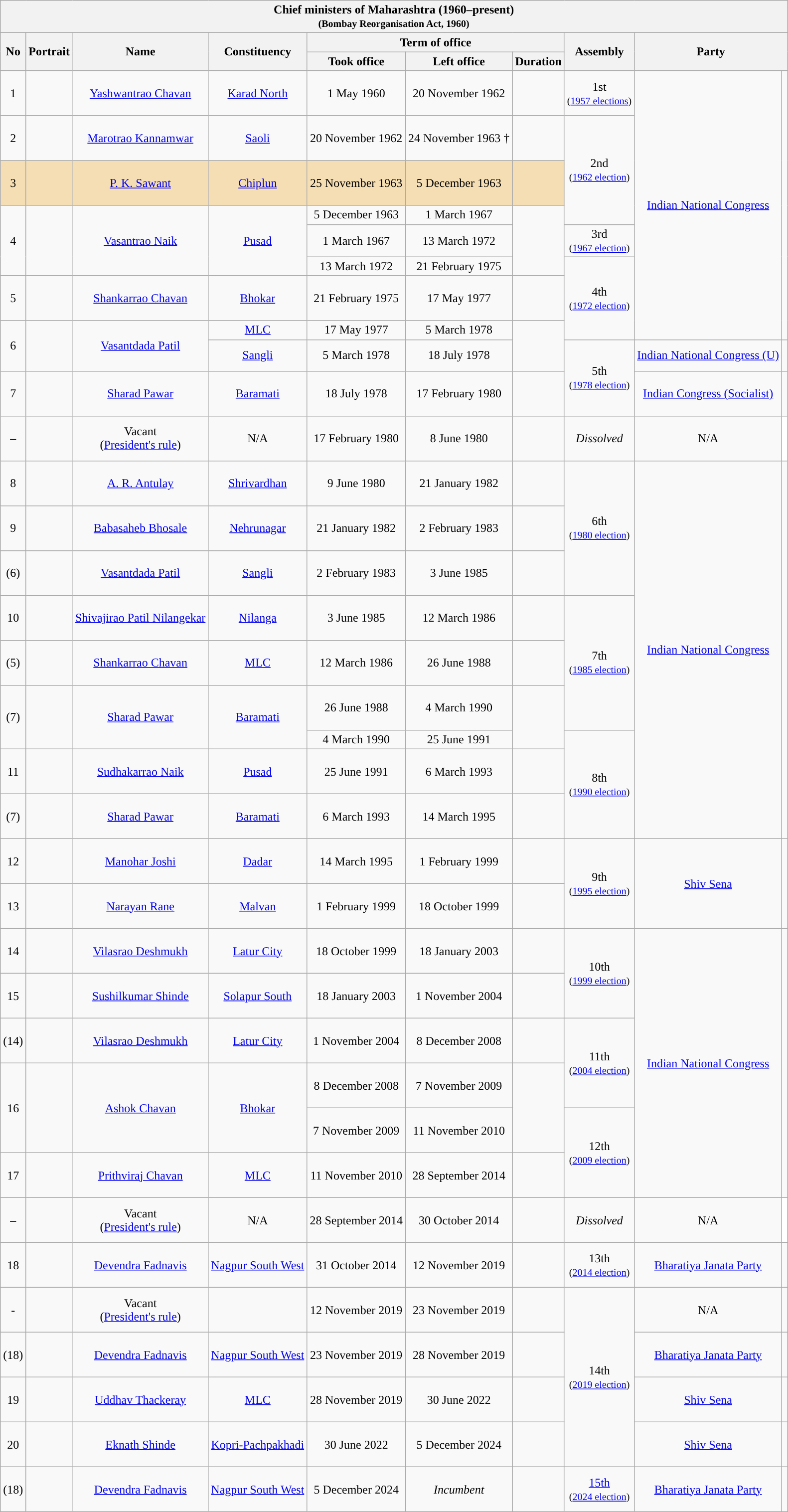<table class="wikitable">
<tr>
<th colspan="10">Chief ministers of Maharashtra (1960–present)<br><small>(Bombay Reorganisation Act, 1960)</small></th>
</tr>
<tr>
<th rowspan="2">No</th>
<th rowspan="2">Portrait</th>
<th rowspan="2">Name</th>
<th rowspan="2">Constituency</th>
<th colspan="3">Term of office</th>
<th rowspan="2">Assembly</th>
<th colspan="2" rowspan="2">Party<br></th>
</tr>
<tr>
<th>Took office</th>
<th>Left office</th>
<th>Duration</th>
</tr>
<tr align="center" style="height: 60px;">
<td>1</td>
<td></td>
<td><a href='#'>Yashwantrao Chavan</a></td>
<td><a href='#'>Karad North</a></td>
<td>1 May 1960</td>
<td>20 November 1962</td>
<td></td>
<td>1st<br><small>(<a href='#'>1957 elections</a>)</small></td>
<td rowspan="8"><a href='#'>Indian National Congress</a></td>
<td rowspan="8" style="background-color: "></td>
</tr>
<tr align="center" style="height: 60px;">
<td>2</td>
<td></td>
<td><a href='#'>Marotrao Kannamwar</a></td>
<td><a href='#'>Saoli</a></td>
<td>20 November 1962</td>
<td>24 November 1963 †</td>
<td></td>
<td rowspan="3">2nd<br><small>(<a href='#'>1962 election</a>)</small></td>
</tr>
<tr align="center" style="height: 60px;">
<td style="background-color:Wheat">3</td>
<td style="background-color:Wheat"></td>
<td style="background-color:Wheat"><a href='#'>P. K. Sawant</a></td>
<td style="background-color:Wheat"><a href='#'>Chiplun</a></td>
<td style="background-color:Wheat">25 November 1963</td>
<td style="background-color:Wheat">5 December 1963</td>
<td style="background-color:Wheat"></td>
</tr>
<tr align="center">
<td rowspan="3" style="height: 60px;">4</td>
<td rowspan="3"></td>
<td rowspan="3"><a href='#'>Vasantrao Naik</a></td>
<td rowspan="3"><a href='#'>Pusad</a></td>
<td>5 December 1963</td>
<td>1 March 1967</td>
<td rowspan="3"></td>
</tr>
<tr align="center">
<td>1 March 1967</td>
<td>13 March 1972</td>
<td>3rd<br><small>(<a href='#'>1967 election</a>)</small></td>
</tr>
<tr align="center">
<td>13 March 1972</td>
<td>21 February 1975</td>
<td rowspan="3">4th<br><small>(<a href='#'>1972 election</a>)</small></td>
</tr>
<tr align="center" style="height: 60px;">
<td>5</td>
<td></td>
<td><a href='#'>Shankarrao Chavan</a></td>
<td><a href='#'>Bhokar</a></td>
<td>21 February 1975</td>
<td>17 May 1977</td>
<td></td>
</tr>
<tr align="center">
<td rowspan="2" style="height: 60px;">6</td>
<td rowspan="2"></td>
<td rowspan="2"><a href='#'>Vasantdada Patil</a></td>
<td><a href='#'>MLC</a></td>
<td>17 May 1977</td>
<td>5 March 1978</td>
<td rowspan="2"></td>
</tr>
<tr align="center">
<td><a href='#'>Sangli</a></td>
<td>5 March 1978</td>
<td>18 July 1978</td>
<td rowspan="2">5th<br><small>(<a href='#'>1978 election</a>)</small></td>
<td><a href='#'>Indian National Congress (U)</a><br></td>
<td style="background-color: "></td>
</tr>
<tr align="center" style="height: 60px;">
<td>7</td>
<td></td>
<td><a href='#'>Sharad Pawar</a></td>
<td><a href='#'>Baramati</a></td>
<td>18 July 1978</td>
<td>17 February 1980</td>
<td></td>
<td><a href='#'>Indian Congress (Socialist)</a></td>
<td style="background-color: "></td>
</tr>
<tr align="center" style="height: 60px;">
<td>–</td>
<td></td>
<td>Vacant<br>(<a href='#'>President's rule</a>)</td>
<td>N/A</td>
<td>17 February 1980</td>
<td>8 June 1980</td>
<td></td>
<td><em>Dissolved</em></td>
<td>N/A</td>
<td style="background-color: white"></td>
</tr>
<tr align="center" style="height: 60px;">
<td>8</td>
<td></td>
<td><a href='#'>A. R. Antulay</a></td>
<td><a href='#'>Shrivardhan</a></td>
<td>9 June 1980</td>
<td>21 January 1982</td>
<td></td>
<td rowspan="3">6th<br><small>(<a href='#'>1980 election</a>)</small></td>
<td rowspan="9"><a href='#'>Indian National Congress</a></td>
<td rowspan="9" style="background-color: "></td>
</tr>
<tr align="center" style="height: 60px;">
<td>9</td>
<td></td>
<td><a href='#'>Babasaheb Bhosale</a></td>
<td><a href='#'>Nehrunagar</a></td>
<td>21 January 1982</td>
<td>2 February 1983</td>
<td></td>
</tr>
<tr align="center" style="height: 60px;">
<td>(6)</td>
<td></td>
<td><a href='#'>Vasantdada Patil</a></td>
<td><a href='#'>Sangli</a></td>
<td>2 February 1983</td>
<td>3 June 1985</td>
<td></td>
</tr>
<tr align="center" style="height: 60px;">
<td>10</td>
<td></td>
<td><a href='#'>Shivajirao Patil Nilangekar</a></td>
<td><a href='#'>Nilanga</a></td>
<td>3 June 1985</td>
<td>12 March 1986</td>
<td></td>
<td rowspan="3">7th<br><small>(<a href='#'>1985 election</a>)</small></td>
</tr>
<tr align="center" style="height: 60px;">
<td>(5)</td>
<td></td>
<td><a href='#'>Shankarrao Chavan</a></td>
<td><a href='#'>MLC</a></td>
<td>12 March 1986</td>
<td>26 June 1988</td>
<td></td>
</tr>
<tr align="center" style="height: 60px;">
<td rowspan="2">(7)</td>
<td rowspan="2"></td>
<td rowspan="2"><a href='#'>Sharad Pawar</a></td>
<td rowspan="2"><a href='#'>Baramati</a></td>
<td>26 June 1988</td>
<td>4 March 1990</td>
<td rowspan="2"></td>
</tr>
<tr align="center">
<td>4 March 1990</td>
<td>25 June 1991</td>
<td rowspan="3" align="center">8th<br><small>(<a href='#'>1990 election</a>)</small></td>
</tr>
<tr align="center" style="height: 60px;">
<td>11</td>
<td></td>
<td><a href='#'>Sudhakarrao Naik</a></td>
<td><a href='#'>Pusad</a></td>
<td>25 June 1991</td>
<td>6 March 1993</td>
<td></td>
</tr>
<tr align="center" style="height: 60px;">
<td>(7)</td>
<td></td>
<td><a href='#'>Sharad Pawar</a></td>
<td><a href='#'>Baramati</a></td>
<td>6 March 1993</td>
<td>14 March 1995</td>
<td></td>
</tr>
<tr align="center" style="height: 60px;">
<td>12</td>
<td></td>
<td><a href='#'>Manohar Joshi</a></td>
<td><a href='#'>Dadar</a></td>
<td>14 March 1995</td>
<td>1 February 1999</td>
<td></td>
<td rowspan="2">9th<br><small>(<a href='#'>1995 election</a>)</small></td>
<td rowspan="2"><a href='#'>Shiv Sena</a><br></td>
<td rowspan="2" style="background-color: "></td>
</tr>
<tr align="center" style="height: 60px;">
<td>13</td>
<td></td>
<td><a href='#'>Narayan Rane</a></td>
<td><a href='#'>Malvan</a></td>
<td>1 February 1999</td>
<td>18 October 1999</td>
<td></td>
</tr>
<tr align="center" style="height: 60px;">
<td>14</td>
<td></td>
<td><a href='#'>Vilasrao Deshmukh</a></td>
<td><a href='#'>Latur City</a></td>
<td>18 October 1999</td>
<td>18 January 2003</td>
<td></td>
<td rowspan="2">10th<br><small>(<a href='#'>1999 election</a>)</small></td>
<td rowspan="6"><a href='#'>Indian National Congress</a><br></td>
<td rowspan="6" style="background-color: "></td>
</tr>
<tr align="center" style="height: 60px;">
<td>15</td>
<td></td>
<td><a href='#'>Sushilkumar Shinde</a></td>
<td><a href='#'>Solapur South</a></td>
<td>18 January 2003</td>
<td>1 November 2004</td>
<td></td>
</tr>
<tr align="center" style="height: 60px;">
<td>(14)</td>
<td></td>
<td><a href='#'>Vilasrao Deshmukh</a></td>
<td><a href='#'>Latur City</a></td>
<td>1 November 2004</td>
<td>8 December 2008</td>
<td></td>
<td rowspan="2">11th<br><small>(<a href='#'>2004 election</a>)</small></td>
</tr>
<tr align="center" style="height: 60px;">
<td rowspan="2">16</td>
<td rowspan="2"></td>
<td rowspan="2"><a href='#'>Ashok Chavan</a></td>
<td rowspan="2"><a href='#'>Bhokar</a></td>
<td>8 December 2008</td>
<td>7 November 2009</td>
<td rowspan="2"></td>
</tr>
<tr align="center" style="height: 60px;">
<td>7 November 2009</td>
<td>11 November 2010</td>
<td rowspan="2">12th<br><small>(<a href='#'>2009 election</a>)</small></td>
</tr>
<tr align="center" style="height: 60px;">
<td>17</td>
<td></td>
<td><a href='#'>Prithviraj Chavan</a></td>
<td><a href='#'>MLC</a></td>
<td>11 November 2010</td>
<td>28 September 2014</td>
<td></td>
</tr>
<tr align="center" style="height: 60px;">
<td>–</td>
<td></td>
<td>Vacant<br>(<a href='#'>President's rule</a>)</td>
<td>N/A</td>
<td>28 September 2014</td>
<td>30 October 2014</td>
<td></td>
<td><em>Dissolved</em></td>
<td>N/A</td>
<td style="background-color: white"></td>
</tr>
<tr align="center" style="height: 60px;">
<td>18</td>
<td></td>
<td><a href='#'>Devendra Fadnavis</a></td>
<td><a href='#'>Nagpur South West</a></td>
<td>31 October 2014</td>
<td>12 November 2019</td>
<td></td>
<td>13th<br><small>(<a href='#'>2014 election</a>)</small></td>
<td><a href='#'>Bharatiya Janata Party</a><br></td>
<td style="background-color: "></td>
</tr>
<tr align="center" style="height: 60px;">
<td>-</td>
<td></td>
<td>Vacant<br>(<a href='#'>President's rule</a>)</td>
<td></td>
<td>12 November 2019</td>
<td>23 November 2019</td>
<td></td>
<td rowspan="4">14th<br><small>(<a href='#'>2019 election</a>)</small></td>
<td>N/A</td>
<td></td>
</tr>
<tr align="center" style="height: 60px;">
<td>(18)</td>
<td></td>
<td><a href='#'>Devendra Fadnavis</a></td>
<td><a href='#'>Nagpur South West</a></td>
<td>23 November 2019</td>
<td>28 November 2019</td>
<td></td>
<td><a href='#'>Bharatiya Janata Party</a><br></td>
<td style="background-color: "></td>
</tr>
<tr align="center" style="height: 60px;">
<td>19</td>
<td></td>
<td><a href='#'>Uddhav Thackeray</a></td>
<td><a href='#'>MLC</a></td>
<td>28 November 2019</td>
<td>30 June 2022</td>
<td></td>
<td><a href='#'>Shiv Sena</a><br></td>
<td style="background-color:"></td>
</tr>
<tr align="center" style="height: 60px;">
<td>20</td>
<td></td>
<td><a href='#'>Eknath Shinde</a></td>
<td><a href='#'>Kopri-Pachpakhadi</a></td>
<td>30 June 2022</td>
<td>5 December 2024</td>
<td></td>
<td><a href='#'>Shiv Sena</a><br></td>
<td style="background-color:"></td>
</tr>
<tr align="center" style="height: 60px;">
<td>(18)</td>
<td></td>
<td><a href='#'>Devendra Fadnavis</a></td>
<td><a href='#'>Nagpur South West</a></td>
<td>5 December 2024</td>
<td><em>Incumbent</em></td>
<td></td>
<td><a href='#'>15th</a><br><small>(<a href='#'>2024 election</a>)</small></td>
<td><a href='#'>Bharatiya Janata Party</a><br></td>
<td style="background-color: "></td>
</tr>
</table>
